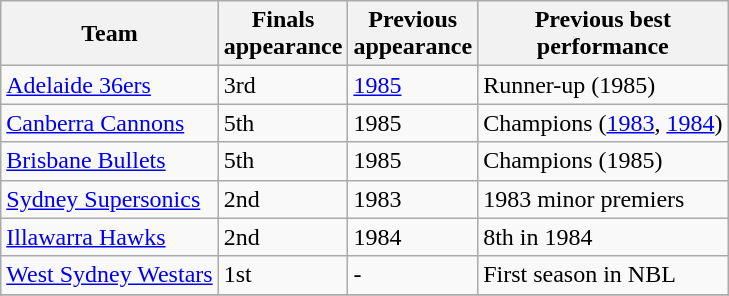<table class="wikitable" style="text-align:left">
<tr>
<th>Team</th>
<th>Finals<br>appearance</th>
<th>Previous<br>appearance</th>
<th>Previous best<br>performance</th>
</tr>
<tr>
<td><a href='#'>Adelaide 36ers</a></td>
<td>3rd</td>
<td><a href='#'>1985</a></td>
<td>Runner-up (1985)</td>
</tr>
<tr>
<td><a href='#'>Canberra Cannons</a></td>
<td>5th</td>
<td>1985</td>
<td>Champions (<a href='#'>1983</a>, <a href='#'>1984</a>)</td>
</tr>
<tr>
<td><a href='#'>Brisbane Bullets</a></td>
<td>5th</td>
<td>1985</td>
<td>Champions (1985)</td>
</tr>
<tr>
<td><a href='#'>Sydney Supersonics</a></td>
<td>2nd</td>
<td>1983</td>
<td>1983 minor premiers</td>
</tr>
<tr>
<td><a href='#'>Illawarra Hawks</a></td>
<td>2nd</td>
<td>1984</td>
<td>8th in 1984</td>
</tr>
<tr>
<td><a href='#'>West Sydney Westars</a></td>
<td>1st</td>
<td>-</td>
<td>First season in NBL</td>
</tr>
<tr>
</tr>
</table>
